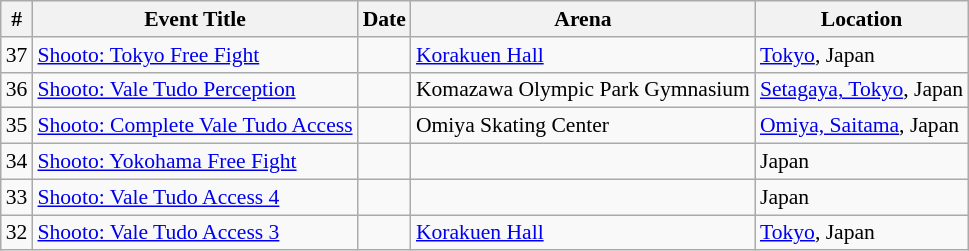<table class="sortable wikitable succession-box" style="font-size:90%;">
<tr>
<th scope="col">#</th>
<th scope="col">Event Title</th>
<th scope="col">Date</th>
<th scope="col">Arena</th>
<th scope="col">Location</th>
</tr>
<tr>
<td align=center>37</td>
<td><a href='#'>Shooto: Tokyo Free Fight</a></td>
<td></td>
<td><a href='#'>Korakuen Hall</a></td>
<td><a href='#'>Tokyo</a>, Japan</td>
</tr>
<tr>
<td align=center>36</td>
<td><a href='#'>Shooto: Vale Tudo Perception</a></td>
<td></td>
<td>Komazawa Olympic Park Gymnasium</td>
<td><a href='#'>Setagaya, Tokyo</a>, Japan</td>
</tr>
<tr>
<td align=center>35</td>
<td><a href='#'>Shooto: Complete Vale Tudo Access</a></td>
<td></td>
<td>Omiya Skating Center</td>
<td><a href='#'>Omiya, Saitama</a>, Japan</td>
</tr>
<tr>
<td align=center>34</td>
<td><a href='#'>Shooto: Yokohama Free Fight</a></td>
<td></td>
<td></td>
<td>Japan</td>
</tr>
<tr>
<td align=center>33</td>
<td><a href='#'>Shooto: Vale Tudo Access 4</a></td>
<td></td>
<td></td>
<td>Japan</td>
</tr>
<tr>
<td align=center>32</td>
<td><a href='#'>Shooto: Vale Tudo Access 3</a></td>
<td></td>
<td><a href='#'>Korakuen Hall</a></td>
<td><a href='#'>Tokyo</a>, Japan</td>
</tr>
</table>
